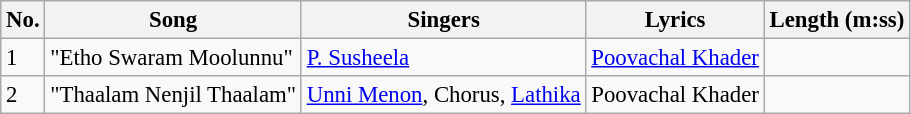<table class="wikitable" style="font-size:95%;">
<tr>
<th>No.</th>
<th>Song</th>
<th>Singers</th>
<th>Lyrics</th>
<th>Length (m:ss)</th>
</tr>
<tr>
<td>1</td>
<td>"Etho Swaram Moolunnu"</td>
<td><a href='#'>P. Susheela</a></td>
<td><a href='#'>Poovachal Khader</a></td>
<td></td>
</tr>
<tr>
<td>2</td>
<td>"Thaalam Nenjil Thaalam"</td>
<td><a href='#'>Unni Menon</a>, Chorus, <a href='#'>Lathika</a></td>
<td>Poovachal Khader</td>
<td></td>
</tr>
</table>
